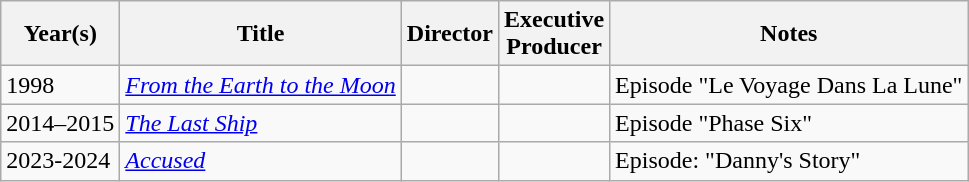<table class="wikitable plainrowheaders">
<tr>
<th>Year(s)</th>
<th>Title</th>
<th>Director</th>
<th>Executive<br>Producer</th>
<th>Notes</th>
</tr>
<tr>
<td>1998</td>
<td><em><a href='#'>From the Earth to the Moon</a></em></td>
<td></td>
<td></td>
<td>Episode "Le Voyage Dans La Lune"</td>
</tr>
<tr>
<td>2014–2015</td>
<td><em><a href='#'>The Last Ship</a></em></td>
<td></td>
<td></td>
<td>Episode "Phase Six"</td>
</tr>
<tr>
<td>2023-2024</td>
<td><em><a href='#'>Accused</a></em></td>
<td></td>
<td></td>
<td>Episode: "Danny's Story"</td>
</tr>
</table>
